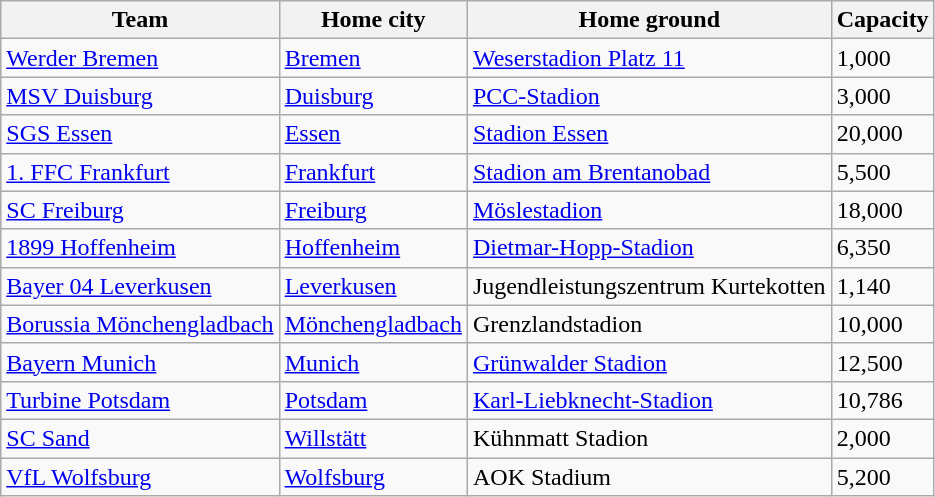<table class="wikitable sortable">
<tr>
<th>Team</th>
<th>Home city</th>
<th>Home ground</th>
<th>Capacity</th>
</tr>
<tr>
<td><a href='#'>Werder Bremen</a></td>
<td><a href='#'>Bremen</a></td>
<td><a href='#'>Weserstadion Platz 11</a></td>
<td>1,000</td>
</tr>
<tr>
<td><a href='#'>MSV Duisburg</a></td>
<td><a href='#'>Duisburg</a></td>
<td><a href='#'>PCC-Stadion</a></td>
<td>3,000</td>
</tr>
<tr>
<td><a href='#'>SGS Essen</a></td>
<td><a href='#'>Essen</a></td>
<td><a href='#'>Stadion Essen</a></td>
<td>20,000</td>
</tr>
<tr>
<td><a href='#'>1. FFC Frankfurt</a></td>
<td><a href='#'>Frankfurt</a></td>
<td><a href='#'>Stadion am Brentanobad</a></td>
<td>5,500</td>
</tr>
<tr>
<td><a href='#'>SC Freiburg</a></td>
<td><a href='#'>Freiburg</a></td>
<td><a href='#'>Möslestadion</a></td>
<td>18,000</td>
</tr>
<tr>
<td><a href='#'>1899 Hoffenheim</a></td>
<td><a href='#'>Hoffenheim</a></td>
<td><a href='#'>Dietmar-Hopp-Stadion</a></td>
<td>6,350</td>
</tr>
<tr>
<td><a href='#'>Bayer 04 Leverkusen</a></td>
<td><a href='#'>Leverkusen</a></td>
<td>Jugendleistungszentrum Kurtekotten</td>
<td>1,140</td>
</tr>
<tr>
<td><a href='#'>Borussia Mönchengladbach</a></td>
<td><a href='#'>Mönchengladbach</a></td>
<td>Grenzlandstadion</td>
<td>10,000</td>
</tr>
<tr>
<td><a href='#'>Bayern Munich</a></td>
<td><a href='#'>Munich</a></td>
<td><a href='#'>Grünwalder Stadion</a></td>
<td>12,500</td>
</tr>
<tr>
<td><a href='#'>Turbine Potsdam</a></td>
<td><a href='#'>Potsdam</a></td>
<td><a href='#'>Karl-Liebknecht-Stadion</a></td>
<td>10,786</td>
</tr>
<tr>
<td><a href='#'>SC Sand</a></td>
<td><a href='#'>Willstätt</a></td>
<td>Kühnmatt Stadion</td>
<td>2,000</td>
</tr>
<tr>
<td><a href='#'>VfL Wolfsburg</a></td>
<td><a href='#'>Wolfsburg</a></td>
<td>AOK Stadium</td>
<td>5,200</td>
</tr>
</table>
